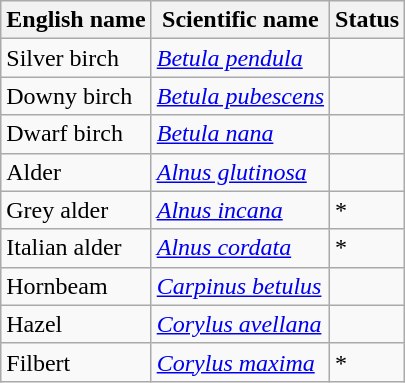<table class="wikitable" |>
<tr>
<th>English name</th>
<th>Scientific name</th>
<th>Status</th>
</tr>
<tr>
<td>Silver birch</td>
<td><em><a href='#'>Betula pendula</a></em></td>
<td></td>
</tr>
<tr>
<td>Downy birch</td>
<td><em><a href='#'>Betula pubescens</a></em></td>
<td></td>
</tr>
<tr>
<td>Dwarf birch</td>
<td><em><a href='#'>Betula nana</a></em></td>
<td></td>
</tr>
<tr>
<td>Alder</td>
<td><em><a href='#'>Alnus glutinosa</a></em></td>
<td></td>
</tr>
<tr>
<td>Grey alder</td>
<td><em><a href='#'>Alnus incana</a></em></td>
<td>*</td>
</tr>
<tr>
<td>Italian alder</td>
<td><em><a href='#'>Alnus cordata</a></em></td>
<td>*</td>
</tr>
<tr>
<td>Hornbeam</td>
<td><em><a href='#'>Carpinus betulus</a></em></td>
<td></td>
</tr>
<tr>
<td>Hazel</td>
<td><em><a href='#'>Corylus avellana</a></em></td>
<td></td>
</tr>
<tr>
<td>Filbert</td>
<td><em><a href='#'>Corylus maxima</a></em></td>
<td>*</td>
</tr>
</table>
